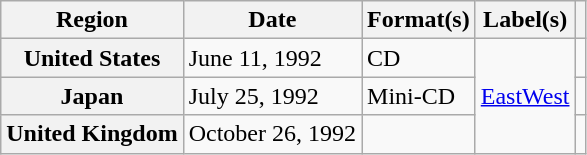<table class="wikitable plainrowheaders">
<tr>
<th scope="col">Region</th>
<th scope="col">Date</th>
<th scope="col">Format(s)</th>
<th scope="col">Label(s)</th>
<th scope="col"></th>
</tr>
<tr>
<th scope="row">United States</th>
<td>June 11, 1992</td>
<td>CD</td>
<td rowspan="3"><a href='#'>EastWest</a></td>
<td></td>
</tr>
<tr>
<th scope="row">Japan</th>
<td>July 25, 1992</td>
<td>Mini-CD</td>
<td></td>
</tr>
<tr>
<th scope="row">United Kingdom</th>
<td>October 26, 1992</td>
<td></td>
<td></td>
</tr>
</table>
